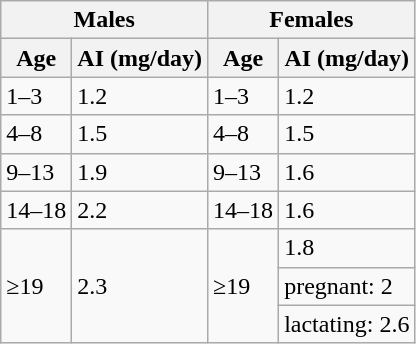<table class="wikitable">
<tr>
<th colspan="2">Males</th>
<th colspan="2">Females</th>
</tr>
<tr>
<th>Age</th>
<th>AI (mg/day)</th>
<th>Age</th>
<th>AI (mg/day)</th>
</tr>
<tr>
<td>1–3</td>
<td>1.2</td>
<td>1–3</td>
<td>1.2</td>
</tr>
<tr>
<td>4–8</td>
<td>1.5</td>
<td>4–8</td>
<td>1.5</td>
</tr>
<tr>
<td>9–13</td>
<td>1.9</td>
<td>9–13</td>
<td>1.6</td>
</tr>
<tr>
<td>14–18</td>
<td>2.2</td>
<td>14–18</td>
<td>1.6</td>
</tr>
<tr>
<td rowspan=3>≥19</td>
<td rowspan=3>2.3</td>
<td rowspan=3>≥19</td>
<td>1.8</td>
</tr>
<tr>
<td>pregnant: 2</td>
</tr>
<tr>
<td>lactating: 2.6</td>
</tr>
</table>
